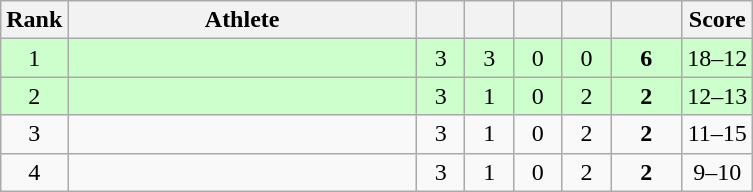<table class="wikitable" style="text-align: center;">
<tr>
<th width=25>Rank</th>
<th width=225>Athlete</th>
<th width=25></th>
<th width=25></th>
<th width=25></th>
<th width=25></th>
<th width=40></th>
<th width=40>Score</th>
</tr>
<tr bgcolor=ccffcc>
<td>1</td>
<td align=left></td>
<td>3</td>
<td>3</td>
<td>0</td>
<td>0</td>
<td><strong>6</strong></td>
<td>18–12</td>
</tr>
<tr bgcolor=ccffcc>
<td>2</td>
<td align=left></td>
<td>3</td>
<td>1</td>
<td>0</td>
<td>2</td>
<td><strong>2</strong></td>
<td>12–13</td>
</tr>
<tr>
<td>3</td>
<td align=left></td>
<td>3</td>
<td>1</td>
<td>0</td>
<td>2</td>
<td><strong>2</strong></td>
<td>11–15</td>
</tr>
<tr>
<td>4</td>
<td align=left></td>
<td>3</td>
<td>1</td>
<td>0</td>
<td>2</td>
<td><strong>2</strong></td>
<td>9–10</td>
</tr>
</table>
